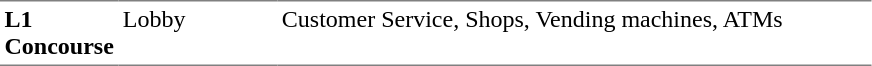<table table border=0 cellspacing=0 cellpadding=3>
<tr>
<td style="border-bottom:solid 1px gray; border-top:solid 1px gray;" valign=top width=50><strong>L1<br>Concourse</strong></td>
<td style="border-bottom:solid 1px gray; border-top:solid 1px gray;" valign=top width=100>Lobby</td>
<td style="border-bottom:solid 1px gray; border-top:solid 1px gray;" valign=top width=390>Customer Service, Shops, Vending machines, ATMs</td>
</tr>
</table>
